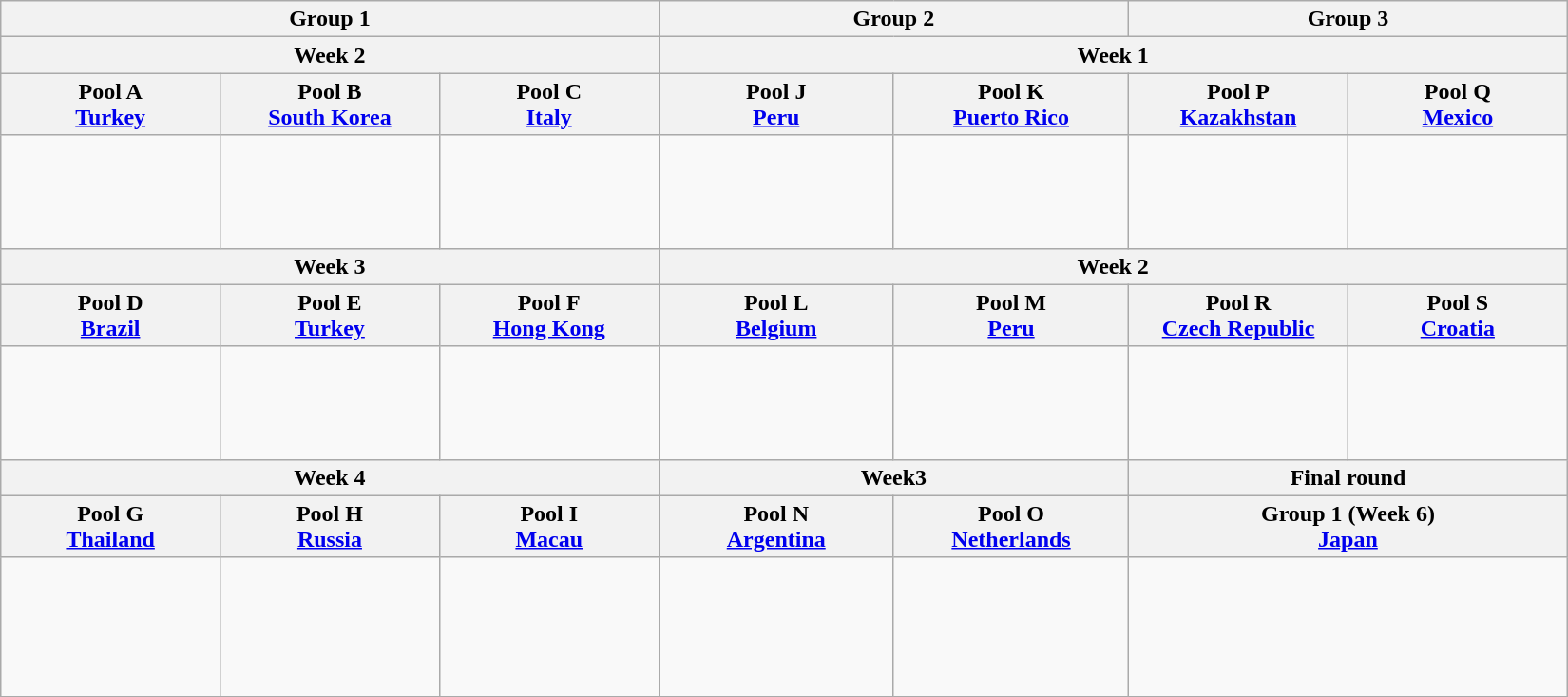<table class="wikitable" width=1100>
<tr>
<th colspan=3>Group 1</th>
<th colspan=2>Group 2</th>
<th colspan=2>Group 3</th>
</tr>
<tr>
<th colspan=3>Week 2</th>
<th colspan=4>Week 1</th>
</tr>
<tr>
<th width=14%>Pool A<br> <a href='#'>Turkey</a></th>
<th width=14%>Pool B<br> <a href='#'>South Korea</a></th>
<th width=14%>Pool C<br> <a href='#'>Italy</a></th>
<th width=15%>Pool J<br> <a href='#'>Peru</a></th>
<th width=15%>Pool K<br> <a href='#'>Puerto Rico</a></th>
<th width=14%>Pool P<br> <a href='#'>Kazakhstan</a></th>
<th width=14%>Pool Q<br> <a href='#'>Mexico</a></th>
</tr>
<tr>
<td><br><br>
<br>
<br>
</td>
<td><br><br>
<br>
<br>
</td>
<td><br><br>
<br>
<br>
</td>
<td><br><br>
<br>
<br>
</td>
<td><br><br>
<br>
<br>
</td>
<td><br><br>
<br>
<br>
</td>
<td><br><br>
<br>
<br>
</td>
</tr>
<tr>
<th colspan=3>Week 3</th>
<th colspan=4>Week 2</th>
</tr>
<tr>
<th>Pool D<br> <a href='#'>Brazil</a></th>
<th>Pool E<br> <a href='#'>Turkey</a></th>
<th>Pool F<br> <a href='#'>Hong Kong</a></th>
<th>Pool L<br> <a href='#'>Belgium</a></th>
<th>Pool M<br> <a href='#'>Peru</a></th>
<th>Pool R<br> <a href='#'>Czech Republic</a></th>
<th>Pool S<br> <a href='#'>Croatia</a></th>
</tr>
<tr>
<td><br><br>
<br>
<br>
</td>
<td><br><br>
<br>
<br>
</td>
<td><br><br>
<br>
<br>
</td>
<td><br><br>
<br>
<br>
</td>
<td><br><br>
<br>
<br>
</td>
<td><br><br>
<br>
<br>
</td>
<td><br><br>
<br>
<br>
</td>
</tr>
<tr>
<th colspan=3>Week 4</th>
<th colspan=2>Week3</th>
<th colspan=2>Final round</th>
</tr>
<tr>
<th>Pool G<br> <a href='#'>Thailand</a></th>
<th>Pool H<br> <a href='#'>Russia</a></th>
<th>Pool I<br> <a href='#'>Macau</a></th>
<th>Pool N<br><a href='#'>Argentina</a></th>
<th>Pool O<br><a href='#'>Netherlands</a></th>
<th colspan=2>Group 1 (Week 6)<br><a href='#'>Japan</a></th>
</tr>
<tr>
<td><br><br>
<br>
<br>
</td>
<td><br><br>
<br>
<br>
</td>
<td><br><br>
<br>
<br>
</td>
<td><br><br>
<br>
<br>
</td>
<td><br><br>
<br>
<br>
</td>
<td width=28% colspan=2><br>
<br>
<br>


<br>
<br>


</td>
</tr>
<tr>
</tr>
</table>
